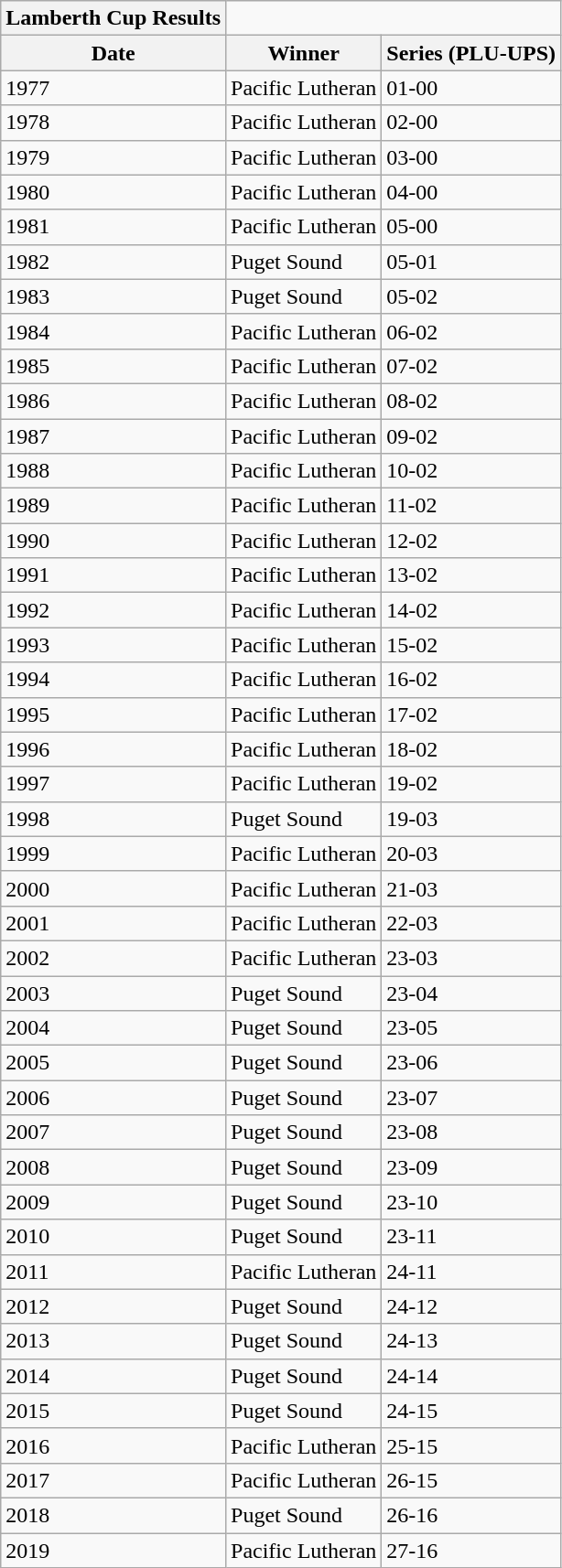<table class="wikitable collapsible collapsed">
<tr>
<th>Lamberth Cup Results</th>
</tr>
<tr style="background:#efefef;">
<th>Date</th>
<th>Winner</th>
<th>Series (PLU-UPS)</th>
</tr>
<tr>
<td>1977</td>
<td>Pacific Lutheran</td>
<td>01-00</td>
</tr>
<tr>
<td>1978</td>
<td>Pacific Lutheran</td>
<td>02-00</td>
</tr>
<tr>
<td>1979</td>
<td>Pacific Lutheran</td>
<td>03-00</td>
</tr>
<tr>
<td>1980</td>
<td>Pacific Lutheran</td>
<td>04-00</td>
</tr>
<tr>
<td>1981</td>
<td>Pacific Lutheran</td>
<td>05-00</td>
</tr>
<tr>
<td>1982</td>
<td>Puget Sound</td>
<td>05-01</td>
</tr>
<tr>
<td>1983</td>
<td>Puget Sound</td>
<td>05-02</td>
</tr>
<tr>
<td>1984</td>
<td>Pacific Lutheran</td>
<td>06-02</td>
</tr>
<tr>
<td>1985</td>
<td>Pacific Lutheran</td>
<td>07-02</td>
</tr>
<tr>
<td>1986</td>
<td>Pacific Lutheran</td>
<td>08-02</td>
</tr>
<tr>
<td>1987</td>
<td>Pacific Lutheran</td>
<td>09-02</td>
</tr>
<tr>
<td>1988</td>
<td>Pacific Lutheran</td>
<td>10-02</td>
</tr>
<tr>
<td>1989</td>
<td>Pacific Lutheran</td>
<td>11-02</td>
</tr>
<tr>
<td>1990</td>
<td>Pacific Lutheran</td>
<td>12-02</td>
</tr>
<tr>
<td>1991</td>
<td>Pacific Lutheran</td>
<td>13-02</td>
</tr>
<tr>
<td>1992</td>
<td>Pacific Lutheran</td>
<td>14-02</td>
</tr>
<tr>
<td>1993</td>
<td>Pacific Lutheran</td>
<td>15-02</td>
</tr>
<tr>
<td>1994</td>
<td>Pacific Lutheran</td>
<td>16-02</td>
</tr>
<tr>
<td>1995</td>
<td>Pacific Lutheran</td>
<td>17-02</td>
</tr>
<tr>
<td>1996</td>
<td>Pacific Lutheran</td>
<td>18-02</td>
</tr>
<tr>
<td>1997</td>
<td>Pacific Lutheran</td>
<td>19-02</td>
</tr>
<tr>
<td>1998</td>
<td>Puget Sound</td>
<td>19-03</td>
</tr>
<tr>
<td>1999</td>
<td>Pacific Lutheran</td>
<td>20-03</td>
</tr>
<tr>
<td>2000</td>
<td>Pacific Lutheran</td>
<td>21-03</td>
</tr>
<tr>
<td>2001</td>
<td>Pacific Lutheran</td>
<td>22-03</td>
</tr>
<tr>
<td>2002</td>
<td>Pacific Lutheran</td>
<td>23-03</td>
</tr>
<tr>
<td>2003</td>
<td>Puget Sound</td>
<td>23-04</td>
</tr>
<tr>
<td>2004</td>
<td>Puget Sound</td>
<td>23-05</td>
</tr>
<tr>
<td>2005</td>
<td>Puget Sound</td>
<td>23-06</td>
</tr>
<tr>
<td>2006</td>
<td>Puget Sound</td>
<td>23-07</td>
</tr>
<tr>
<td>2007</td>
<td>Puget Sound</td>
<td>23-08</td>
</tr>
<tr>
<td>2008</td>
<td>Puget Sound</td>
<td>23-09</td>
</tr>
<tr>
<td>2009</td>
<td>Puget Sound</td>
<td>23-10</td>
</tr>
<tr>
<td>2010</td>
<td>Puget Sound</td>
<td>23-11</td>
</tr>
<tr>
<td>2011</td>
<td>Pacific Lutheran</td>
<td>24-11</td>
</tr>
<tr>
<td>2012</td>
<td>Puget Sound</td>
<td>24-12</td>
</tr>
<tr>
<td>2013</td>
<td>Puget Sound</td>
<td>24-13</td>
</tr>
<tr>
<td>2014</td>
<td>Puget Sound</td>
<td>24-14</td>
</tr>
<tr>
<td>2015</td>
<td>Puget Sound</td>
<td>24-15</td>
</tr>
<tr>
<td>2016</td>
<td>Pacific Lutheran</td>
<td>25-15</td>
</tr>
<tr>
<td>2017</td>
<td>Pacific Lutheran</td>
<td>26-15</td>
</tr>
<tr>
<td>2018</td>
<td>Puget Sound</td>
<td>26-16</td>
</tr>
<tr>
<td>2019</td>
<td>Pacific Lutheran</td>
<td>27-16</td>
</tr>
</table>
